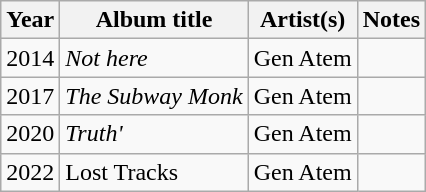<table class="wikitable">
<tr>
<th>Year</th>
<th>Album title</th>
<th>Artist(s)</th>
<th>Notes</th>
</tr>
<tr>
<td>2014</td>
<td><em>Not here</em></td>
<td>Gen Atem</td>
<td></td>
</tr>
<tr>
<td>2017</td>
<td><em>The Subway Monk</em></td>
<td>Gen Atem</td>
<td></td>
</tr>
<tr>
<td>2020</td>
<td><em>Truth'</td>
<td>Gen Atem</td>
<td></td>
</tr>
<tr>
<td>2022</td>
<td></em>Lost Tracks<em></td>
<td>Gen Atem</td>
<td></td>
</tr>
</table>
